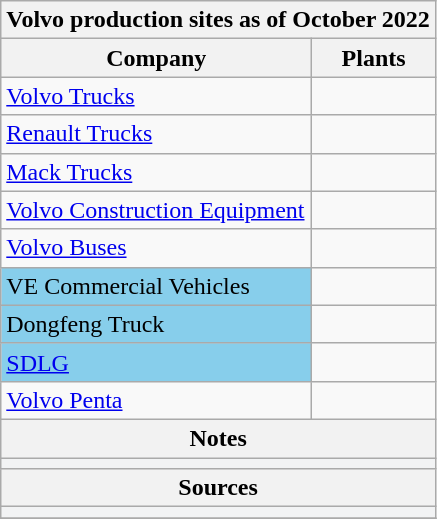<table class="wikitable">
<tr>
<th colspan="2">Volvo production sites as of October 2022</th>
</tr>
<tr>
<th width=200px>Company</th>
<th>Plants</th>
</tr>
<tr>
<td><a href='#'>Volvo Trucks</a></td>
<td></td>
</tr>
<tr>
<td><a href='#'>Renault Trucks</a></td>
<td> </td>
</tr>
<tr>
<td><a href='#'>Mack Trucks</a></td>
<td></td>
</tr>
<tr>
<td><a href='#'>Volvo Construction Equipment</a></td>
<td></td>
</tr>
<tr>
<td><a href='#'>Volvo Buses</a></td>
<td></td>
</tr>
<tr>
<td style="background:#87CEEB">VE Commercial Vehicles</td>
<td></td>
</tr>
<tr>
<td style="background:#87CEEB">Dongfeng Truck</td>
<td></td>
</tr>
<tr>
<td style="background:#87CEEB"><a href='#'>SDLG</a></td>
<td></td>
</tr>
<tr>
<td><a href='#'>Volvo Penta</a></td>
<td></td>
</tr>
<tr>
<th colspan="2">Notes</th>
</tr>
<tr>
<td style="background-color:#f2f3f4" colspan=2></td>
</tr>
<tr>
<th colspan="2">Sources</th>
</tr>
<tr>
<td style="background-color:#f2f3f4" colspan=2></td>
</tr>
<tr>
</tr>
</table>
